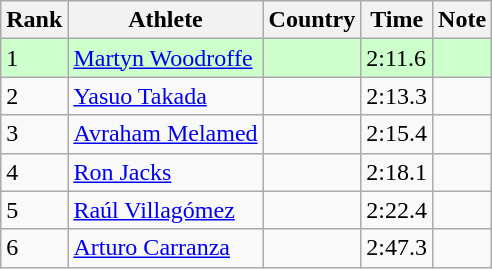<table class="wikitable sortable">
<tr>
<th>Rank</th>
<th>Athlete</th>
<th>Country</th>
<th>Time</th>
<th>Note</th>
</tr>
<tr bgcolor=#CCFFCC>
<td>1</td>
<td><a href='#'>Martyn Woodroffe</a></td>
<td></td>
<td>2:11.6</td>
<td></td>
</tr>
<tr>
<td>2</td>
<td><a href='#'>Yasuo Takada</a></td>
<td></td>
<td>2:13.3</td>
<td></td>
</tr>
<tr>
<td>3</td>
<td><a href='#'>Avraham Melamed</a></td>
<td></td>
<td>2:15.4</td>
<td></td>
</tr>
<tr>
<td>4</td>
<td><a href='#'>Ron Jacks</a></td>
<td></td>
<td>2:18.1</td>
<td></td>
</tr>
<tr>
<td>5</td>
<td><a href='#'>Raúl Villagómez</a></td>
<td></td>
<td>2:22.4</td>
<td></td>
</tr>
<tr>
<td>6</td>
<td><a href='#'>Arturo Carranza</a></td>
<td></td>
<td>2:47.3</td>
<td></td>
</tr>
</table>
